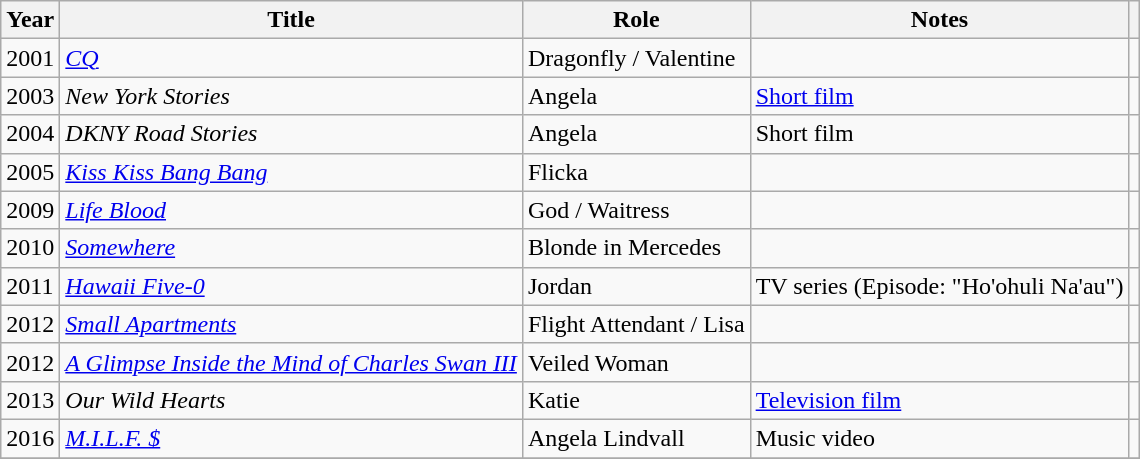<table class="wikitable sortable">
<tr>
<th>Year</th>
<th>Title</th>
<th>Role</th>
<th class="unsortable">Notes</th>
<th class="unsortable"></th>
</tr>
<tr>
<td>2001</td>
<td><em><a href='#'>CQ</a></em></td>
<td>Dragonfly / Valentine</td>
<td></td>
<td style="text-align: center;"></td>
</tr>
<tr>
<td>2003</td>
<td><em>New York Stories</em></td>
<td>Angela</td>
<td><a href='#'>Short film</a></td>
<td style="text-align: center;"></td>
</tr>
<tr>
<td>2004</td>
<td><em>DKNY Road Stories</em></td>
<td>Angela</td>
<td>Short film</td>
<td style="text-align: center;"></td>
</tr>
<tr>
<td>2005</td>
<td><em><a href='#'>Kiss Kiss Bang Bang</a></em></td>
<td>Flicka</td>
<td></td>
<td style="text-align: center;"></td>
</tr>
<tr>
<td>2009</td>
<td><em><a href='#'>Life Blood</a></em></td>
<td>God / Waitress</td>
<td></td>
<td style="text-align: center;"></td>
</tr>
<tr>
<td>2010</td>
<td><em><a href='#'>Somewhere</a></em></td>
<td>Blonde in Mercedes</td>
<td></td>
<td style="text-align: center;"></td>
</tr>
<tr>
<td>2011</td>
<td><em><a href='#'>Hawaii Five-0</a></em></td>
<td>Jordan</td>
<td>TV series (Episode: "Ho'ohuli Na'au")</td>
<td style="text-align: center;"></td>
</tr>
<tr>
<td>2012</td>
<td><em><a href='#'>Small Apartments</a></em></td>
<td>Flight Attendant / Lisa</td>
<td></td>
<td style="text-align: center;"></td>
</tr>
<tr>
<td>2012</td>
<td><em><a href='#'>A Glimpse Inside the Mind of Charles Swan III</a></em></td>
<td>Veiled Woman</td>
<td></td>
<td style="text-align: center;"></td>
</tr>
<tr>
<td>2013</td>
<td><em>Our Wild Hearts</em></td>
<td>Katie</td>
<td><a href='#'>Television film</a></td>
<td style="text-align: center;"></td>
</tr>
<tr>
<td>2016</td>
<td><em><a href='#'>M.I.L.F. $</a></em></td>
<td>Angela Lindvall</td>
<td>Music video</td>
<td style="text-align: center;"></td>
</tr>
<tr>
</tr>
</table>
